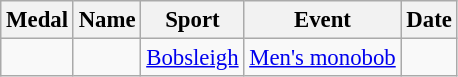<table class="wikitable sortable" style="font-size:95%;">
<tr>
<th>Medal</th>
<th>Name</th>
<th>Sport</th>
<th>Event</th>
<th>Date</th>
</tr>
<tr>
<td></td>
<td></td>
<td><a href='#'>Bobsleigh</a></td>
<td><a href='#'>Men's monobob</a></td>
<td></td>
</tr>
</table>
